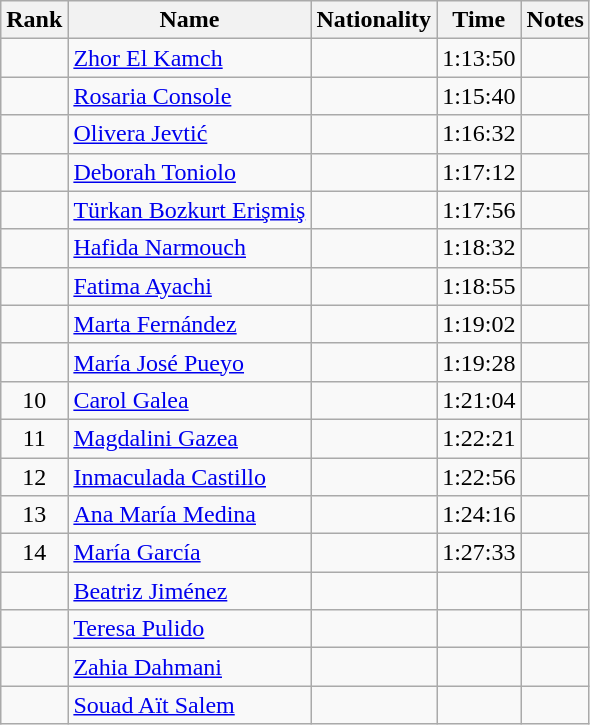<table class="wikitable sortable" style="text-align:center">
<tr>
<th>Rank</th>
<th>Name</th>
<th>Nationality</th>
<th>Time</th>
<th>Notes</th>
</tr>
<tr>
<td></td>
<td align=left><a href='#'>Zhor El Kamch</a></td>
<td align=left></td>
<td>1:13:50</td>
<td></td>
</tr>
<tr>
<td></td>
<td align=left><a href='#'>Rosaria Console</a></td>
<td align=left></td>
<td>1:15:40</td>
<td></td>
</tr>
<tr>
<td></td>
<td align=left><a href='#'>Olivera Jevtić</a></td>
<td align=left></td>
<td>1:16:32</td>
<td></td>
</tr>
<tr>
<td></td>
<td align=left><a href='#'>Deborah Toniolo</a></td>
<td align=left></td>
<td>1:17:12</td>
<td></td>
</tr>
<tr>
<td></td>
<td align=left><a href='#'>Türkan Bozkurt Erişmiş</a></td>
<td align=left></td>
<td>1:17:56</td>
<td></td>
</tr>
<tr>
<td></td>
<td align=left><a href='#'>Hafida Narmouch</a></td>
<td align=left></td>
<td>1:18:32</td>
<td></td>
</tr>
<tr>
<td></td>
<td align=left><a href='#'>Fatima Ayachi</a></td>
<td align=left></td>
<td>1:18:55</td>
<td></td>
</tr>
<tr>
<td></td>
<td align=left><a href='#'>Marta Fernández</a></td>
<td align=left></td>
<td>1:19:02</td>
<td></td>
</tr>
<tr>
<td></td>
<td align=left><a href='#'>María José Pueyo</a></td>
<td align=left></td>
<td>1:19:28</td>
<td></td>
</tr>
<tr>
<td>10</td>
<td align=left><a href='#'>Carol Galea</a></td>
<td align=left></td>
<td>1:21:04</td>
<td></td>
</tr>
<tr>
<td>11</td>
<td align=left><a href='#'>Magdalini Gazea</a></td>
<td align=left></td>
<td>1:22:21</td>
<td></td>
</tr>
<tr>
<td>12</td>
<td align=left><a href='#'>Inmaculada Castillo</a></td>
<td align=left></td>
<td>1:22:56</td>
<td></td>
</tr>
<tr>
<td>13</td>
<td align=left><a href='#'>Ana María Medina</a></td>
<td align=left></td>
<td>1:24:16</td>
<td></td>
</tr>
<tr>
<td>14</td>
<td align=left><a href='#'>María García</a></td>
<td align=left></td>
<td>1:27:33</td>
<td></td>
</tr>
<tr>
<td></td>
<td align=left><a href='#'>Beatriz Jiménez</a></td>
<td align=left></td>
<td></td>
<td></td>
</tr>
<tr>
<td></td>
<td align=left><a href='#'>Teresa Pulido</a></td>
<td align=left></td>
<td></td>
<td></td>
</tr>
<tr>
<td></td>
<td align=left><a href='#'>Zahia Dahmani</a></td>
<td align=left></td>
<td></td>
<td></td>
</tr>
<tr>
<td></td>
<td align=left><a href='#'>Souad Aït Salem</a></td>
<td align=left></td>
<td></td>
<td></td>
</tr>
</table>
